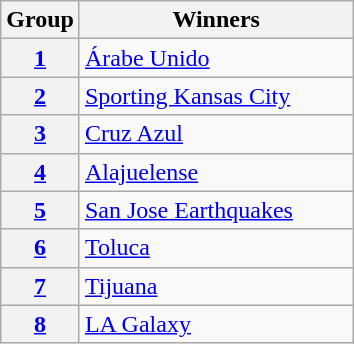<table class=wikitable>
<tr>
<th>Group</th>
<th width=175>Winners</th>
</tr>
<tr>
<th><a href='#'>1</a></th>
<td> <a href='#'>Árabe Unido</a></td>
</tr>
<tr>
<th><a href='#'>2</a></th>
<td> <a href='#'>Sporting Kansas City</a></td>
</tr>
<tr>
<th><a href='#'>3</a></th>
<td> <a href='#'>Cruz Azul</a></td>
</tr>
<tr>
<th><a href='#'>4</a></th>
<td> <a href='#'>Alajuelense</a></td>
</tr>
<tr>
<th><a href='#'>5</a></th>
<td> <a href='#'>San Jose Earthquakes</a></td>
</tr>
<tr>
<th><a href='#'>6</a></th>
<td> <a href='#'>Toluca</a></td>
</tr>
<tr>
<th><a href='#'>7</a></th>
<td> <a href='#'>Tijuana</a></td>
</tr>
<tr>
<th><a href='#'>8</a></th>
<td> <a href='#'>LA Galaxy</a></td>
</tr>
</table>
